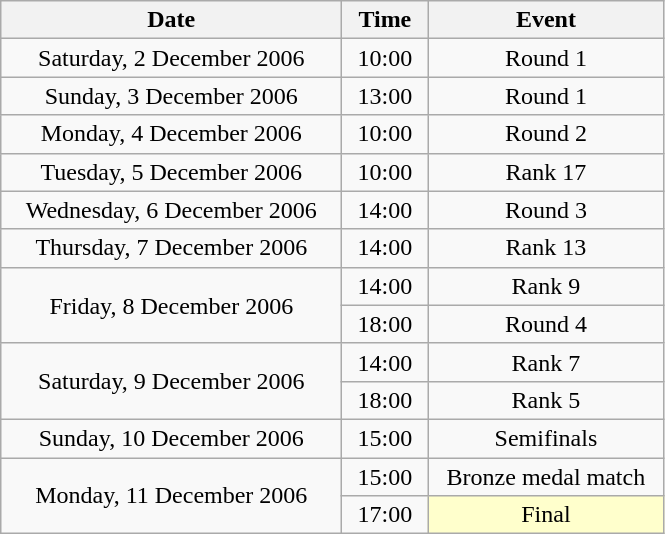<table class = "wikitable" style="text-align:center;">
<tr>
<th width=220>Date</th>
<th width=50>Time</th>
<th width=150>Event</th>
</tr>
<tr>
<td>Saturday, 2 December 2006</td>
<td>10:00</td>
<td>Round 1</td>
</tr>
<tr>
<td>Sunday, 3 December 2006</td>
<td>13:00</td>
<td>Round 1</td>
</tr>
<tr>
<td>Monday, 4 December 2006</td>
<td>10:00</td>
<td>Round 2</td>
</tr>
<tr>
<td>Tuesday, 5 December 2006</td>
<td>10:00</td>
<td>Rank 17</td>
</tr>
<tr>
<td>Wednesday, 6 December 2006</td>
<td>14:00</td>
<td>Round 3</td>
</tr>
<tr>
<td>Thursday, 7 December 2006</td>
<td>14:00</td>
<td>Rank 13</td>
</tr>
<tr>
<td rowspan=2>Friday, 8 December 2006</td>
<td>14:00</td>
<td>Rank 9</td>
</tr>
<tr>
<td>18:00</td>
<td>Round 4</td>
</tr>
<tr>
<td rowspan=2>Saturday, 9 December 2006</td>
<td>14:00</td>
<td>Rank 7</td>
</tr>
<tr>
<td>18:00</td>
<td>Rank 5</td>
</tr>
<tr>
<td>Sunday, 10 December 2006</td>
<td>15:00</td>
<td>Semifinals</td>
</tr>
<tr>
<td rowspan=2>Monday, 11 December 2006</td>
<td>15:00</td>
<td>Bronze medal match</td>
</tr>
<tr>
<td>17:00</td>
<td bgcolor=ffffcc>Final</td>
</tr>
</table>
